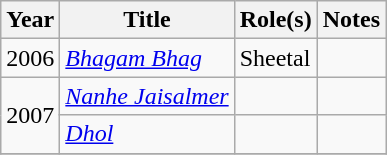<table class="wikitable sortable">
<tr>
<th>Year</th>
<th>Title</th>
<th>Role(s)</th>
<th class="unsortable">Notes</th>
</tr>
<tr>
<td>2006</td>
<td><em><a href='#'>Bhagam Bhag</a></em></td>
<td>Sheetal</td>
<td></td>
</tr>
<tr>
<td rowspan=2>2007</td>
<td><em><a href='#'>Nanhe Jaisalmer</a></em></td>
<td></td>
<td></td>
</tr>
<tr>
<td><em><a href='#'>Dhol</a></em></td>
<td></td>
<td></td>
</tr>
<tr>
</tr>
</table>
